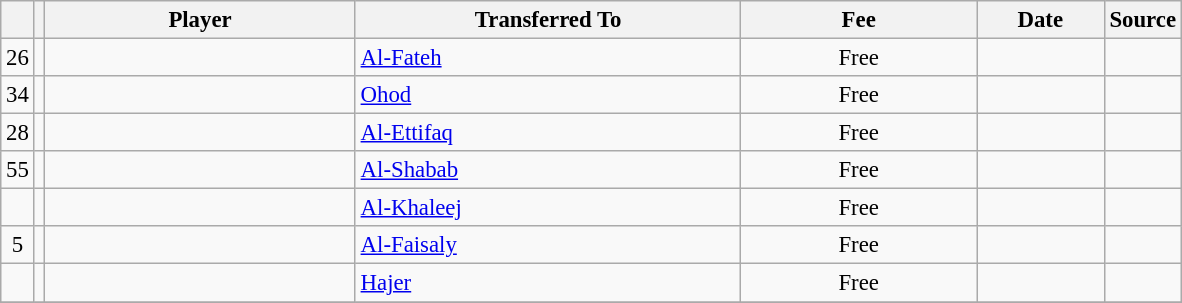<table class="wikitable plainrowheaders sortable" style="font-size:95%">
<tr>
<th></th>
<th></th>
<th scope=col style="width:200px;"><strong>Player</strong></th>
<th scope=col style="width:250px;"><strong>Transferred To</strong></th>
<th scope=col style="width:150px;"><strong>Fee</strong></th>
<th scope=col style="width:78px;"><strong>Date</strong></th>
<th><strong>Source</strong></th>
</tr>
<tr>
<td align=center>26</td>
<td align=center></td>
<td></td>
<td> <a href='#'>Al-Fateh</a></td>
<td align=center>Free</td>
<td align=center></td>
<td align=center></td>
</tr>
<tr>
<td align=center>34</td>
<td align=center></td>
<td></td>
<td> <a href='#'>Ohod</a></td>
<td align=center>Free</td>
<td align=center></td>
<td align=center></td>
</tr>
<tr>
<td align=center>28</td>
<td align=center></td>
<td></td>
<td> <a href='#'>Al-Ettifaq</a></td>
<td align=center>Free</td>
<td align=center></td>
<td align=center></td>
</tr>
<tr>
<td align=center>55</td>
<td align=center></td>
<td></td>
<td> <a href='#'>Al-Shabab</a></td>
<td align=center>Free</td>
<td align=center></td>
<td align=center></td>
</tr>
<tr>
<td align=center></td>
<td align=center></td>
<td></td>
<td> <a href='#'>Al-Khaleej</a></td>
<td align=center>Free</td>
<td align=center></td>
<td align=center></td>
</tr>
<tr>
<td align=center>5</td>
<td align=center></td>
<td></td>
<td> <a href='#'>Al-Faisaly</a></td>
<td align=center>Free</td>
<td align=center></td>
<td align=center></td>
</tr>
<tr>
<td align=center></td>
<td align=center></td>
<td></td>
<td> <a href='#'>Hajer</a></td>
<td align=center>Free</td>
<td align=center></td>
<td align=center></td>
</tr>
<tr>
</tr>
</table>
